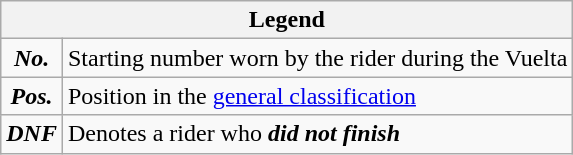<table class="wikitable">
<tr>
<th colspan=2>Legend</th>
</tr>
<tr>
<td align=center><strong><em>No.</em></strong></td>
<td>Starting number worn by the rider during the Vuelta</td>
</tr>
<tr>
<td align=center><strong><em>Pos.</em></strong></td>
<td>Position in the <a href='#'>general classification</a></td>
</tr>
<tr>
<td align=center><strong><em>DNF</em></strong></td>
<td>Denotes a rider who <strong><em>did not finish</em></strong></td>
</tr>
</table>
